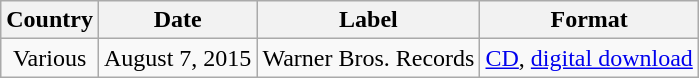<table class="wikitable" style="text-align:center;">
<tr>
<th>Country</th>
<th>Date</th>
<th>Label</th>
<th>Format</th>
</tr>
<tr>
<td>Various</td>
<td>August 7, 2015</td>
<td>Warner Bros. Records</td>
<td><a href='#'>CD</a>, <a href='#'>digital download</a></td>
</tr>
</table>
